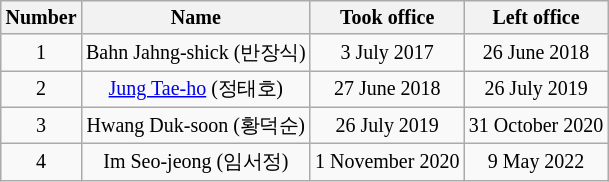<table class="wikitable" style="font-size:10pt; text-align: center;">
<tr>
<th>Number</th>
<th>Name</th>
<th>Took office</th>
<th>Left office</th>
</tr>
<tr>
<td>1</td>
<td>Bahn Jahng-shick (반장식)</td>
<td>3 July 2017</td>
<td>26 June 2018</td>
</tr>
<tr>
<td>2</td>
<td><a href='#'>Jung Tae-ho</a> (정태호)</td>
<td>27 June 2018</td>
<td>26 July 2019</td>
</tr>
<tr>
<td>3</td>
<td>Hwang Duk-soon (황덕순)</td>
<td>26 July 2019</td>
<td>31 October 2020</td>
</tr>
<tr>
<td>4</td>
<td>Im Seo-jeong (임서정)</td>
<td>1 November 2020</td>
<td>9 May 2022</td>
</tr>
</table>
